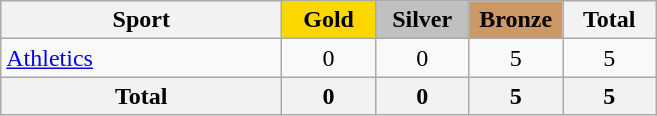<table class="wikitable sortable" style="text-align:center;">
<tr>
<th width=180>Sport</th>
<th scope="col" style="background:gold; width:55px;">Gold</th>
<th scope="col" style="background:silver; width:55px;">Silver</th>
<th scope="col" style="background:#cc9966; width:55px;">Bronze</th>
<th width=55>Total</th>
</tr>
<tr>
<td align=left><a href='#'>Athletics</a></td>
<td>0</td>
<td>0</td>
<td>5</td>
<td>5</td>
</tr>
<tr class="sortbottom">
<th>Total</th>
<th>0</th>
<th>0</th>
<th>5</th>
<th>5</th>
</tr>
</table>
